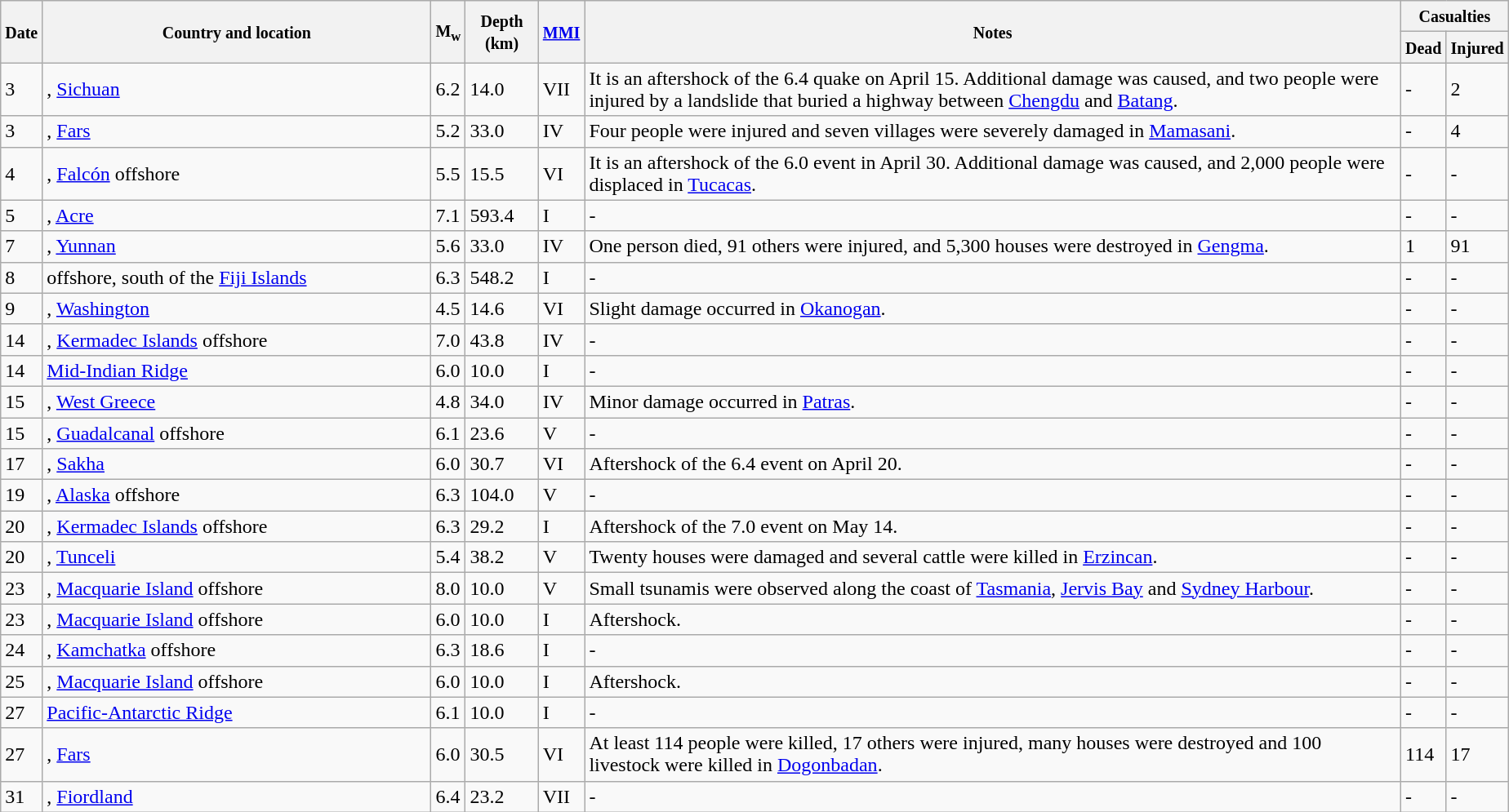<table class="wikitable sortable" style="border:1px black; margin-left:1em;">
<tr>
<th rowspan="2"><small>Date</small></th>
<th rowspan="2" style="width: 310px"><small>Country and location</small></th>
<th rowspan="2"><small>M<sub>w</sub></small></th>
<th rowspan="2"><small>Depth (km)</small></th>
<th rowspan="2"><small><a href='#'>MMI</a></small></th>
<th rowspan="2" class="unsortable"><small>Notes</small></th>
<th colspan="2"><small>Casualties</small></th>
</tr>
<tr>
<th><small>Dead</small></th>
<th><small>Injured</small></th>
</tr>
<tr>
<td>3</td>
<td>, <a href='#'>Sichuan</a></td>
<td>6.2</td>
<td>14.0</td>
<td>VII</td>
<td>It is an aftershock of the 6.4 quake on April 15. Additional damage was caused, and two people were injured by a landslide that buried a highway between <a href='#'>Chengdu</a> and <a href='#'>Batang</a>.</td>
<td>-</td>
<td>2</td>
</tr>
<tr>
<td>3</td>
<td>, <a href='#'>Fars</a></td>
<td>5.2</td>
<td>33.0</td>
<td>IV</td>
<td>Four people were injured and seven villages were severely damaged in <a href='#'>Mamasani</a>.</td>
<td>-</td>
<td>4</td>
</tr>
<tr>
<td>4</td>
<td>, <a href='#'>Falcón</a> offshore</td>
<td>5.5</td>
<td>15.5</td>
<td>VI</td>
<td>It is an aftershock of the 6.0 event in April 30. Additional damage was caused, and 2,000 people were displaced in <a href='#'>Tucacas</a>.</td>
<td>-</td>
<td>-</td>
</tr>
<tr>
<td>5</td>
<td>, <a href='#'>Acre</a></td>
<td>7.1</td>
<td>593.4</td>
<td>I</td>
<td>-</td>
<td>-</td>
<td>-</td>
</tr>
<tr>
<td>7</td>
<td>, <a href='#'>Yunnan</a></td>
<td>5.6</td>
<td>33.0</td>
<td>IV</td>
<td>One person died, 91 others were injured, and 5,300 houses were destroyed in <a href='#'>Gengma</a>.</td>
<td>1</td>
<td>91</td>
</tr>
<tr>
<td>8</td>
<td> offshore, south of the <a href='#'>Fiji Islands</a></td>
<td>6.3</td>
<td>548.2</td>
<td>I</td>
<td>-</td>
<td>-</td>
<td>-</td>
</tr>
<tr>
<td>9</td>
<td>, <a href='#'>Washington</a></td>
<td>4.5</td>
<td>14.6</td>
<td>VI</td>
<td>Slight damage occurred in <a href='#'>Okanogan</a>.</td>
<td>-</td>
<td>-</td>
</tr>
<tr>
<td>14</td>
<td>, <a href='#'>Kermadec Islands</a> offshore</td>
<td>7.0</td>
<td>43.8</td>
<td>IV</td>
<td>-</td>
<td>-</td>
<td>-</td>
</tr>
<tr>
<td>14</td>
<td><a href='#'>Mid-Indian Ridge</a></td>
<td>6.0</td>
<td>10.0</td>
<td>I</td>
<td>-</td>
<td>-</td>
<td>-</td>
</tr>
<tr>
<td>15</td>
<td>, <a href='#'>West Greece</a></td>
<td>4.8</td>
<td>34.0</td>
<td>IV</td>
<td>Minor damage occurred in <a href='#'>Patras</a>.</td>
<td>-</td>
<td>-</td>
</tr>
<tr>
<td>15</td>
<td>, <a href='#'>Guadalcanal</a> offshore</td>
<td>6.1</td>
<td>23.6</td>
<td>V</td>
<td>-</td>
<td>-</td>
<td>-</td>
</tr>
<tr>
<td>17</td>
<td>, <a href='#'>Sakha</a></td>
<td>6.0</td>
<td>30.7</td>
<td>VI</td>
<td>Aftershock of the 6.4 event on April 20.</td>
<td>-</td>
<td>-</td>
</tr>
<tr>
<td>19</td>
<td>, <a href='#'>Alaska</a> offshore</td>
<td>6.3</td>
<td>104.0</td>
<td>V</td>
<td>-</td>
<td>-</td>
<td>-</td>
</tr>
<tr>
<td>20</td>
<td>, <a href='#'>Kermadec Islands</a> offshore</td>
<td>6.3</td>
<td>29.2</td>
<td>I</td>
<td>Aftershock of the 7.0 event on May 14.</td>
<td>-</td>
<td>-</td>
</tr>
<tr>
<td>20</td>
<td>, <a href='#'>Tunceli</a></td>
<td>5.4</td>
<td>38.2</td>
<td>V</td>
<td>Twenty houses were damaged and several cattle were killed in <a href='#'>Erzincan</a>.</td>
<td>-</td>
<td>-</td>
</tr>
<tr>
<td>23</td>
<td>, <a href='#'>Macquarie Island</a> offshore</td>
<td>8.0</td>
<td>10.0</td>
<td>V</td>
<td>Small tsunamis were observed along the coast of <a href='#'>Tasmania</a>, <a href='#'>Jervis Bay</a> and <a href='#'>Sydney Harbour</a>.</td>
<td>-</td>
<td>-</td>
</tr>
<tr>
<td>23</td>
<td>, <a href='#'>Macquarie Island</a> offshore</td>
<td>6.0</td>
<td>10.0</td>
<td>I</td>
<td>Aftershock.</td>
<td>-</td>
<td>-</td>
</tr>
<tr>
<td>24</td>
<td>, <a href='#'>Kamchatka</a> offshore</td>
<td>6.3</td>
<td>18.6</td>
<td>I</td>
<td>-</td>
<td>-</td>
<td>-</td>
</tr>
<tr>
<td>25</td>
<td>, <a href='#'>Macquarie Island</a> offshore</td>
<td>6.0</td>
<td>10.0</td>
<td>I</td>
<td>Aftershock.</td>
<td>-</td>
<td>-</td>
</tr>
<tr>
<td>27</td>
<td><a href='#'>Pacific-Antarctic Ridge</a></td>
<td>6.1</td>
<td>10.0</td>
<td>I</td>
<td>-</td>
<td>-</td>
<td>-</td>
</tr>
<tr>
<td>27</td>
<td>, <a href='#'>Fars</a></td>
<td>6.0</td>
<td>30.5</td>
<td>VI</td>
<td>At least 114 people were killed, 17 others were injured, many houses were destroyed and 100 livestock were killed in <a href='#'>Dogonbadan</a>.</td>
<td>114</td>
<td>17</td>
</tr>
<tr>
<td>31</td>
<td>, <a href='#'>Fiordland</a></td>
<td>6.4</td>
<td>23.2</td>
<td>VII</td>
<td>-</td>
<td>-</td>
<td>-</td>
</tr>
<tr>
</tr>
</table>
